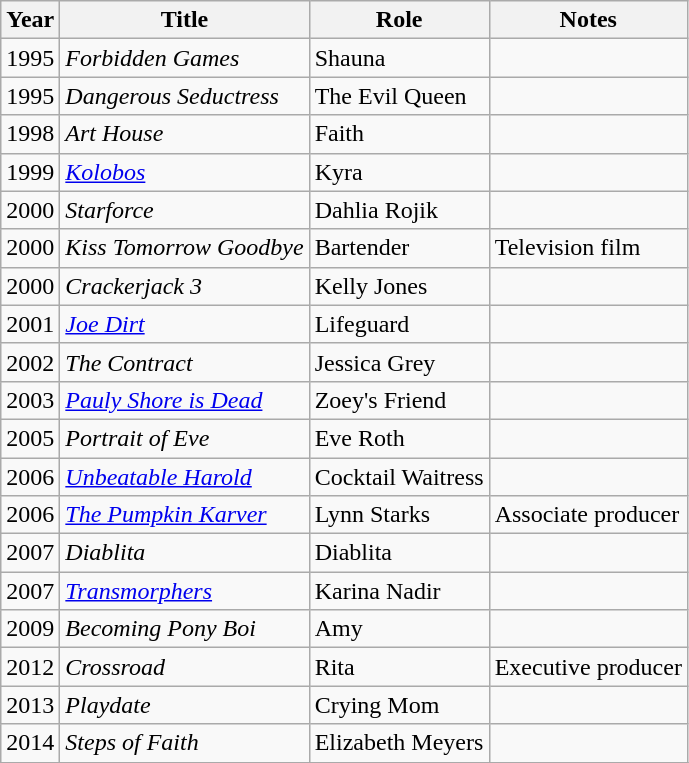<table class="wikitable sortable">
<tr>
<th>Year</th>
<th>Title</th>
<th>Role</th>
<th class="unsortable">Notes</th>
</tr>
<tr>
<td>1995</td>
<td><em>Forbidden Games</em></td>
<td>Shauna</td>
<td></td>
</tr>
<tr>
<td>1995</td>
<td><em>Dangerous Seductress</em></td>
<td>The Evil Queen</td>
<td></td>
</tr>
<tr>
<td>1998</td>
<td><em>Art House</em></td>
<td>Faith</td>
<td></td>
</tr>
<tr>
<td>1999</td>
<td><em><a href='#'>Kolobos</a></em></td>
<td>Kyra</td>
<td></td>
</tr>
<tr>
<td>2000</td>
<td><em>Starforce</em></td>
<td>Dahlia Rojik</td>
<td></td>
</tr>
<tr>
<td>2000</td>
<td><em>Kiss Tomorrow Goodbye</em></td>
<td>Bartender</td>
<td>Television film</td>
</tr>
<tr>
<td>2000</td>
<td><em>Crackerjack 3</em></td>
<td>Kelly Jones</td>
<td></td>
</tr>
<tr>
<td>2001</td>
<td><em><a href='#'>Joe Dirt</a></em></td>
<td>Lifeguard</td>
<td></td>
</tr>
<tr>
<td>2002</td>
<td><em>The Contract</em></td>
<td>Jessica Grey</td>
<td></td>
</tr>
<tr>
<td>2003</td>
<td><em><a href='#'>Pauly Shore is Dead</a></em></td>
<td>Zoey's Friend</td>
<td></td>
</tr>
<tr>
<td>2005</td>
<td><em>Portrait of Eve</em></td>
<td>Eve Roth</td>
<td></td>
</tr>
<tr>
<td>2006</td>
<td><em><a href='#'>Unbeatable Harold</a></em></td>
<td>Cocktail Waitress</td>
<td></td>
</tr>
<tr>
<td>2006</td>
<td><em><a href='#'>The Pumpkin Karver</a></em></td>
<td>Lynn Starks</td>
<td>Associate producer</td>
</tr>
<tr>
<td>2007</td>
<td><em>Diablita</em></td>
<td>Diablita</td>
<td></td>
</tr>
<tr>
<td>2007</td>
<td><em><a href='#'>Transmorphers</a></em></td>
<td>Karina Nadir</td>
<td></td>
</tr>
<tr>
<td>2009</td>
<td><em>Becoming Pony Boi</em></td>
<td>Amy</td>
<td></td>
</tr>
<tr>
<td>2012</td>
<td><em>Crossroad</em></td>
<td>Rita</td>
<td>Executive producer</td>
</tr>
<tr>
<td>2013</td>
<td><em>Playdate</em></td>
<td>Crying Mom</td>
<td></td>
</tr>
<tr>
<td>2014</td>
<td><em>Steps of Faith</em></td>
<td>Elizabeth Meyers</td>
<td></td>
</tr>
<tr>
</tr>
</table>
